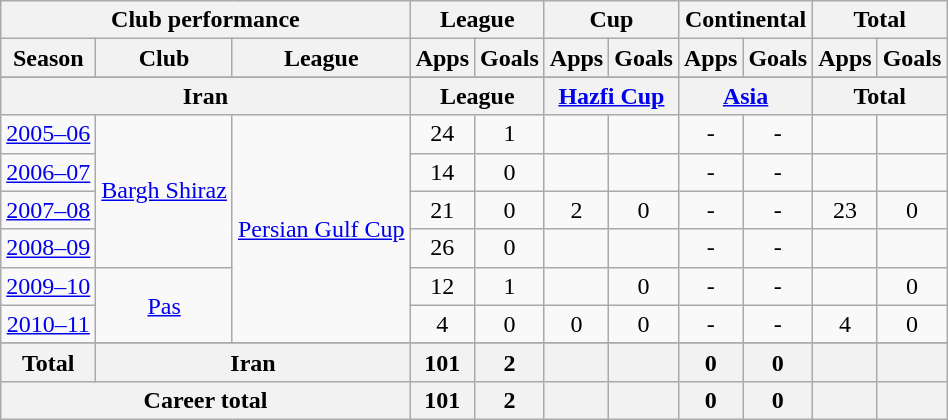<table class="wikitable" style="text-align:center">
<tr>
<th colspan=3>Club performance</th>
<th colspan=2>League</th>
<th colspan=2>Cup</th>
<th colspan=2>Continental</th>
<th colspan=2>Total</th>
</tr>
<tr>
<th>Season</th>
<th>Club</th>
<th>League</th>
<th>Apps</th>
<th>Goals</th>
<th>Apps</th>
<th>Goals</th>
<th>Apps</th>
<th>Goals</th>
<th>Apps</th>
<th>Goals</th>
</tr>
<tr>
</tr>
<tr>
<th colspan=3>Iran</th>
<th colspan=2>League</th>
<th colspan=2><a href='#'>Hazfi Cup</a></th>
<th colspan=2><a href='#'>Asia</a></th>
<th colspan=2>Total</th>
</tr>
<tr>
<td><a href='#'>2005–06</a></td>
<td rowspan="4"><a href='#'>Bargh Shiraz</a></td>
<td rowspan="6"><a href='#'>Persian Gulf Cup</a></td>
<td>24</td>
<td>1</td>
<td></td>
<td></td>
<td>-</td>
<td>-</td>
<td></td>
<td></td>
</tr>
<tr>
<td><a href='#'>2006–07</a></td>
<td>14</td>
<td>0</td>
<td></td>
<td></td>
<td>-</td>
<td>-</td>
<td></td>
<td></td>
</tr>
<tr>
<td><a href='#'>2007–08</a></td>
<td>21</td>
<td>0</td>
<td>2</td>
<td>0</td>
<td>-</td>
<td>-</td>
<td>23</td>
<td>0</td>
</tr>
<tr>
<td><a href='#'>2008–09</a></td>
<td>26</td>
<td>0</td>
<td></td>
<td></td>
<td>-</td>
<td>-</td>
<td></td>
<td></td>
</tr>
<tr>
<td><a href='#'>2009–10</a></td>
<td rowspan="2"><a href='#'>Pas</a></td>
<td>12</td>
<td>1</td>
<td></td>
<td>0</td>
<td>-</td>
<td>-</td>
<td></td>
<td>0</td>
</tr>
<tr>
<td><a href='#'>2010–11</a></td>
<td>4</td>
<td>0</td>
<td>0</td>
<td>0</td>
<td>-</td>
<td>-</td>
<td>4</td>
<td>0</td>
</tr>
<tr>
</tr>
<tr>
<th rowspan=1>Total</th>
<th colspan=2>Iran</th>
<th>101</th>
<th>2</th>
<th></th>
<th></th>
<th>0</th>
<th>0</th>
<th></th>
<th></th>
</tr>
<tr>
<th colspan=3>Career total</th>
<th>101</th>
<th>2</th>
<th></th>
<th></th>
<th>0</th>
<th>0</th>
<th></th>
<th></th>
</tr>
</table>
